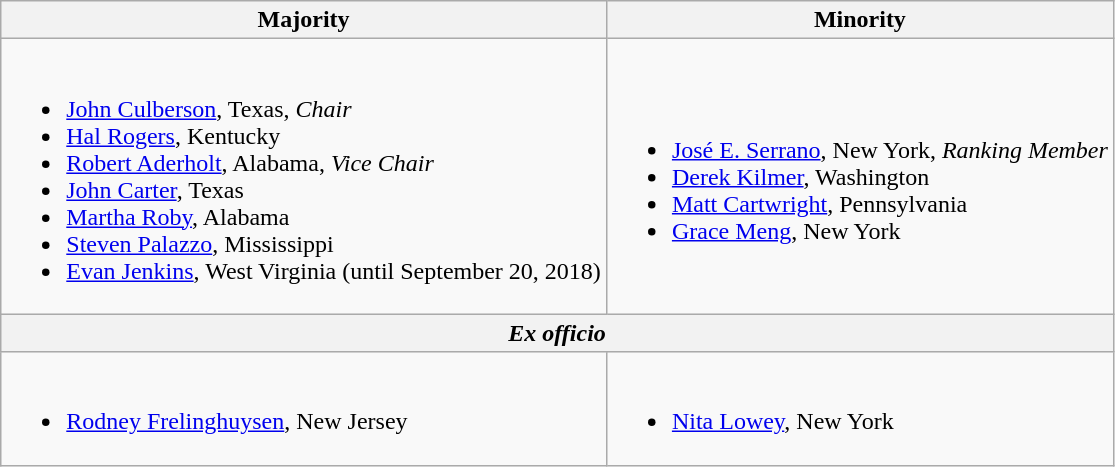<table class=wikitable>
<tr>
<th>Majority</th>
<th>Minority</th>
</tr>
<tr>
<td><br><ul><li><a href='#'>John Culberson</a>, Texas, <em>Chair</em></li><li><a href='#'>Hal Rogers</a>, Kentucky</li><li><a href='#'>Robert Aderholt</a>, Alabama, <em>Vice Chair</em></li><li><a href='#'>John Carter</a>, Texas</li><li><a href='#'>Martha Roby</a>, Alabama</li><li><a href='#'>Steven Palazzo</a>, Mississippi</li><li><a href='#'>Evan Jenkins</a>, West Virginia (until September 20, 2018)</li></ul></td>
<td><br><ul><li><a href='#'>José E. Serrano</a>, New York, <em>Ranking Member</em></li><li><a href='#'>Derek Kilmer</a>, Washington</li><li><a href='#'>Matt Cartwright</a>, Pennsylvania</li><li><a href='#'>Grace Meng</a>, New York</li></ul></td>
</tr>
<tr>
<th colspan=2><em>Ex officio</em></th>
</tr>
<tr>
<td><br><ul><li><a href='#'>Rodney Frelinghuysen</a>, New Jersey</li></ul></td>
<td><br><ul><li><a href='#'>Nita Lowey</a>, New York</li></ul></td>
</tr>
</table>
